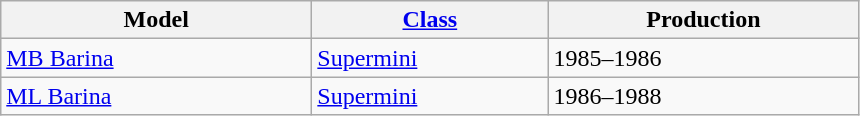<table class="wikitable">
<tr>
<th style="width:200px;">Model</th>
<th style="width:150px;"><a href='#'>Class</a></th>
<th style="width:200px;">Production</th>
</tr>
<tr>
<td valign="top"><a href='#'>MB Barina</a></td>
<td valign="top"><a href='#'>Supermini</a></td>
<td valign="top">1985–1986</td>
</tr>
<tr>
<td valign="top"><a href='#'>ML Barina</a></td>
<td valign="top"><a href='#'>Supermini</a></td>
<td valign="top">1986–1988</td>
</tr>
</table>
